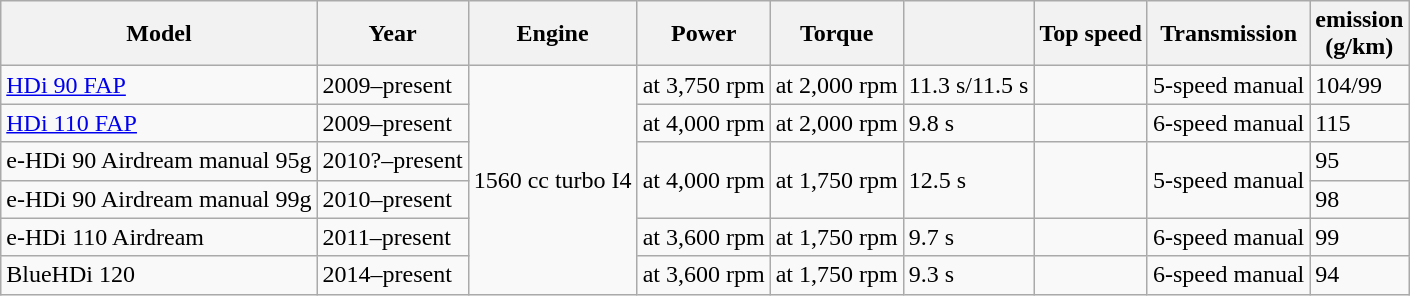<table class="wikitable sortable">
<tr>
<th>Model</th>
<th>Year</th>
<th>Engine</th>
<th>Power</th>
<th>Torque</th>
<th></th>
<th>Top speed</th>
<th>Transmission</th>
<th> emission<br>(g/km)</th>
</tr>
<tr>
<td><a href='#'>HDi 90 FAP</a></td>
<td>2009–present</td>
<td rowspan=6>1560 cc turbo I4</td>
<td> at 3,750 rpm</td>
<td> at 2,000 rpm</td>
<td>11.3 s/11.5 s</td>
<td></td>
<td>5-speed manual</td>
<td>104/99</td>
</tr>
<tr>
<td><a href='#'>HDi 110 FAP</a></td>
<td>2009–present</td>
<td> at 4,000 rpm</td>
<td> at 2,000 rpm</td>
<td>9.8 s</td>
<td></td>
<td>6-speed manual</td>
<td>115</td>
</tr>
<tr>
<td>e-HDi 90 Airdream manual 95g</td>
<td>2010?–present</td>
<td rowspan=2> at 4,000 rpm</td>
<td rowspan=2> at 1,750 rpm</td>
<td rowspan=2>12.5 s</td>
<td rowspan=2></td>
<td rowspan=2>5-speed manual</td>
<td>95</td>
</tr>
<tr>
<td>e-HDi 90 Airdream manual 99g</td>
<td>2010–present</td>
<td>98</td>
</tr>
<tr>
<td>e-HDi 110 Airdream</td>
<td>2011–present</td>
<td> at 3,600 rpm</td>
<td> at 1,750 rpm</td>
<td>9.7 s</td>
<td></td>
<td>6-speed manual</td>
<td>99</td>
</tr>
<tr>
<td>BlueHDi 120</td>
<td>2014–present</td>
<td> at 3,600 rpm</td>
<td> at 1,750 rpm</td>
<td>9.3 s</td>
<td></td>
<td>6-speed manual</td>
<td>94</td>
</tr>
</table>
